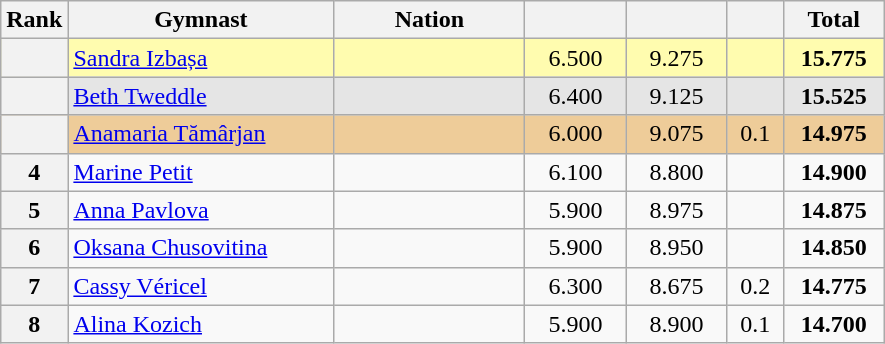<table class="wikitable sortable" style="text-align:center; font-size:100%">
<tr>
<th scope="col" style="width:20px;">Rank</th>
<th scope="col" style="width:170px;">Gymnast</th>
<th scope="col" style="width:120px;">Nation</th>
<th scope="col" style="width:60px;"></th>
<th scope="col" style="width:60px;"></th>
<th scope="col" style="width:30px;"></th>
<th scope="col" style="width:60px;">Total</th>
</tr>
<tr style="background:#fffcaf;">
<th scope=row style="text-align:center"></th>
<td style="text-align:left;"><a href='#'>Sandra Izbașa</a></td>
<td style="text-align:left;"></td>
<td>6.500</td>
<td>9.275</td>
<td></td>
<td><strong>15.775</strong></td>
</tr>
<tr style="background:#e5e5e5;">
<th scope=row style="text-align:center"></th>
<td style="text-align:left;"><a href='#'>Beth Tweddle</a></td>
<td style="text-align:left;"></td>
<td>6.400</td>
<td>9.125</td>
<td></td>
<td><strong>15.525</strong></td>
</tr>
<tr style="background:#ec9;">
<th scope=row style="text-align:center"></th>
<td style="text-align:left;"><a href='#'>Anamaria Tămârjan</a></td>
<td style="text-align:left;"></td>
<td>6.000</td>
<td>9.075</td>
<td>0.1</td>
<td><strong>14.975</strong></td>
</tr>
<tr>
<th scope=row style="text-align:center">4</th>
<td style="text-align:left;"><a href='#'>Marine Petit</a></td>
<td style="text-align:left;"></td>
<td>6.100</td>
<td>8.800</td>
<td></td>
<td><strong>14.900</strong></td>
</tr>
<tr>
<th scope=row style="text-align:center">5</th>
<td style="text-align:left;"><a href='#'>Anna Pavlova</a></td>
<td style="text-align:left;"></td>
<td>5.900</td>
<td>8.975</td>
<td></td>
<td><strong>14.875</strong></td>
</tr>
<tr>
<th scope=row style="text-align:center">6</th>
<td style="text-align:left;"><a href='#'>Oksana Chusovitina</a></td>
<td style="text-align:left;"></td>
<td>5.900</td>
<td>8.950</td>
<td></td>
<td><strong>14.850</strong></td>
</tr>
<tr>
<th scope=row style="text-align:center">7</th>
<td style="text-align:left;"><a href='#'>Cassy Véricel</a></td>
<td style="text-align:left;"></td>
<td>6.300</td>
<td>8.675</td>
<td>0.2</td>
<td><strong>14.775</strong></td>
</tr>
<tr>
<th scope=row style="text-align:center">8</th>
<td style="text-align:left;"><a href='#'>Alina Kozich</a></td>
<td style="text-align:left;"></td>
<td>5.900</td>
<td>8.900</td>
<td>0.1</td>
<td><strong>14.700</strong></td>
</tr>
</table>
